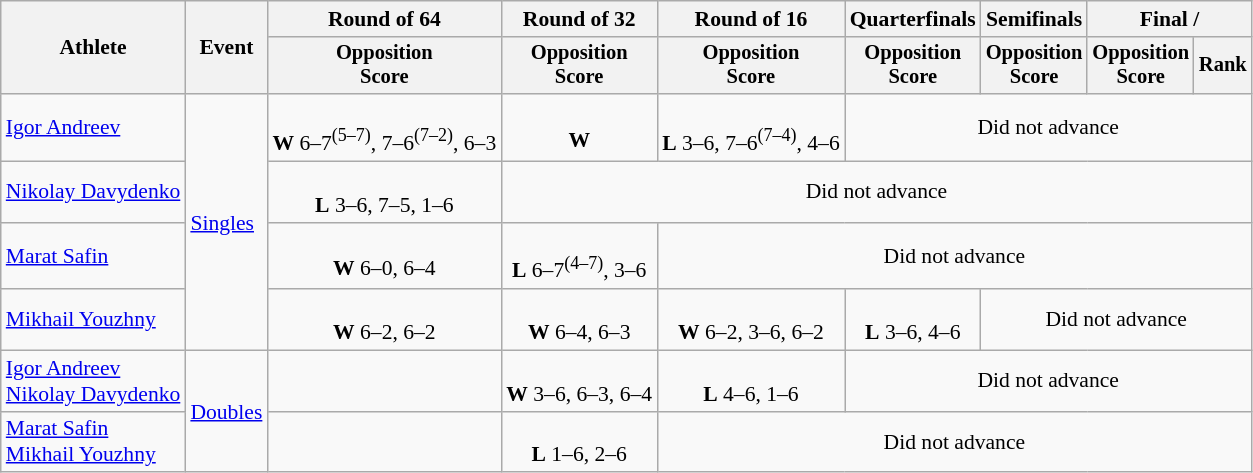<table class=wikitable style="font-size:90%">
<tr>
<th rowspan="2">Athlete</th>
<th rowspan="2">Event</th>
<th>Round of 64</th>
<th>Round of 32</th>
<th>Round of 16</th>
<th>Quarterfinals</th>
<th>Semifinals</th>
<th colspan=2>Final / </th>
</tr>
<tr style="font-size:95%">
<th>Opposition<br>Score</th>
<th>Opposition<br>Score</th>
<th>Opposition<br>Score</th>
<th>Opposition<br>Score</th>
<th>Opposition<br>Score</th>
<th>Opposition<br>Score</th>
<th>Rank</th>
</tr>
<tr align=center>
<td align=left><a href='#'>Igor Andreev</a></td>
<td align=left rowspan=4><a href='#'>Singles</a></td>
<td><br><strong>W</strong> 6–7<sup>(5–7)</sup>, 7–6<sup>(7–2)</sup>, 6–3</td>
<td><br><strong>W</strong> </td>
<td><br><strong>L</strong> 3–6, 7–6<sup>(7–4)</sup>, 4–6</td>
<td colspan=4>Did not advance</td>
</tr>
<tr align=center>
<td align=left><a href='#'>Nikolay Davydenko</a></td>
<td><br><strong>L</strong> 3–6, 7–5, 1–6</td>
<td colspan=6>Did not advance</td>
</tr>
<tr align=center>
<td align=left><a href='#'>Marat Safin</a></td>
<td><br><strong>W</strong> 6–0, 6–4</td>
<td><br><strong>L</strong> 6–7<sup>(4–7)</sup>, 3–6</td>
<td colspan=5>Did not advance</td>
</tr>
<tr align=center>
<td align=left><a href='#'>Mikhail Youzhny</a></td>
<td><br><strong>W</strong> 6–2, 6–2</td>
<td><br><strong>W</strong> 6–4, 6–3</td>
<td><br><strong>W</strong> 6–2, 3–6, 6–2</td>
<td><br><strong>L</strong> 3–6, 4–6</td>
<td colspan=3>Did not advance</td>
</tr>
<tr align=center>
<td align=left><a href='#'>Igor Andreev</a><br><a href='#'>Nikolay Davydenko</a></td>
<td align=left rowspan=2><a href='#'>Doubles</a></td>
<td></td>
<td><br><strong>W</strong> 3–6, 6–3, 6–4</td>
<td><br><strong>L</strong> 4–6, 1–6</td>
<td colspan=4>Did not advance</td>
</tr>
<tr align=center>
<td align=left><a href='#'>Marat Safin</a><br><a href='#'>Mikhail Youzhny</a></td>
<td></td>
<td><br><strong>L</strong> 1–6, 2–6</td>
<td colspan=5>Did not advance</td>
</tr>
</table>
